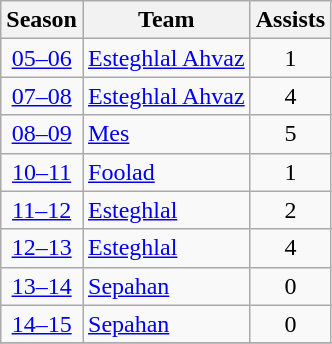<table class="wikitable" style="text-align: center;">
<tr>
<th>Season</th>
<th>Team</th>
<th>Assists</th>
</tr>
<tr>
<td><a href='#'>05–06</a></td>
<td align="left"><a href='#'>Esteghlal Ahvaz</a></td>
<td>1</td>
</tr>
<tr>
<td><a href='#'>07–08</a></td>
<td align="left"><a href='#'>Esteghlal Ahvaz</a></td>
<td>4</td>
</tr>
<tr>
<td><a href='#'>08–09</a></td>
<td align="left"><a href='#'>Mes</a></td>
<td>5</td>
</tr>
<tr>
<td><a href='#'>10–11</a></td>
<td align="left"><a href='#'>Foolad</a></td>
<td>1</td>
</tr>
<tr>
<td><a href='#'>11–12</a></td>
<td align="left"><a href='#'>Esteghlal</a></td>
<td>2</td>
</tr>
<tr>
<td><a href='#'>12–13</a></td>
<td align="left"><a href='#'>Esteghlal</a></td>
<td>4</td>
</tr>
<tr>
<td><a href='#'>13–14</a></td>
<td align="left"><a href='#'>Sepahan</a></td>
<td>0</td>
</tr>
<tr>
<td><a href='#'>14–15</a></td>
<td align="left"><a href='#'>Sepahan</a></td>
<td>0</td>
</tr>
<tr>
</tr>
</table>
